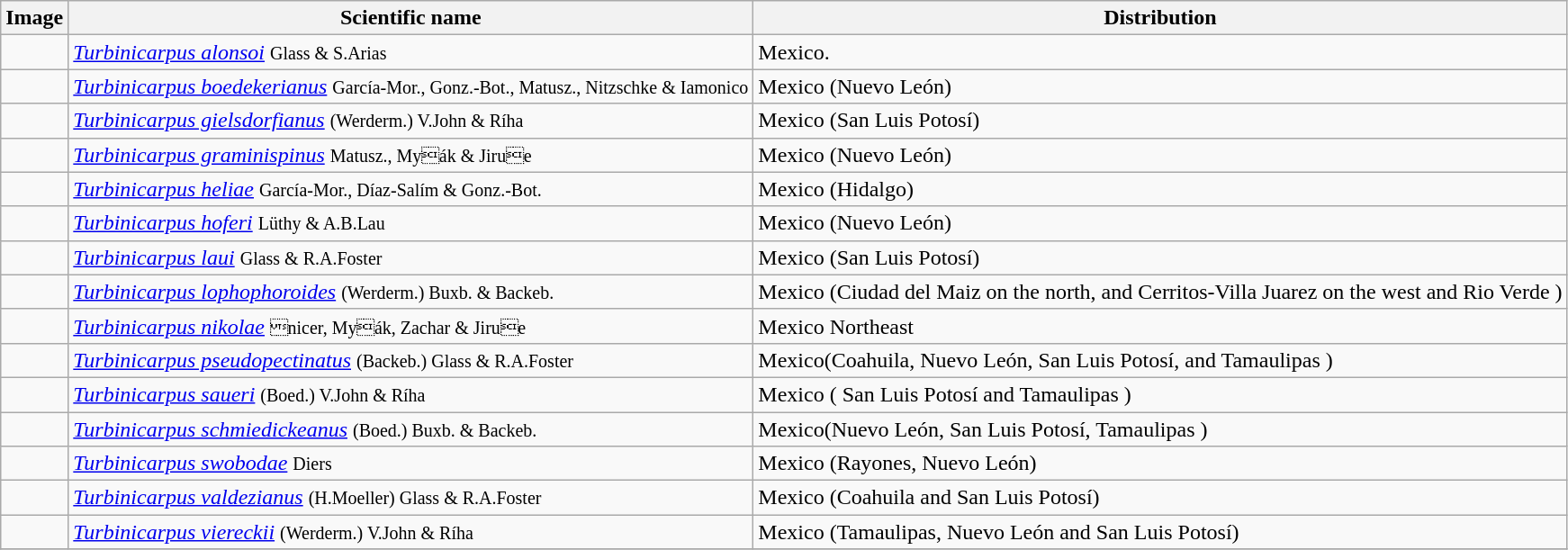<table class="wikitable ">
<tr>
<th>Image</th>
<th>Scientific name</th>
<th>Distribution</th>
</tr>
<tr>
<td></td>
<td><em><a href='#'>Turbinicarpus alonsoi</a></em> <small>Glass & S.Arias</small></td>
<td>Mexico.</td>
</tr>
<tr>
<td></td>
<td><em><a href='#'>Turbinicarpus boedekerianus</a></em> <small>García-Mor., Gonz.-Bot., Matusz., Nitzschke & Iamonico</small></td>
<td>Mexico (Nuevo León)</td>
</tr>
<tr>
<td></td>
<td><em><a href='#'>Turbinicarpus gielsdorfianus</a></em> <small>(Werderm.) V.John & Ríha</small></td>
<td>Mexico (San Luis Potosí)</td>
</tr>
<tr>
<td></td>
<td><em><a href='#'>Turbinicarpus graminispinus</a></em> <small>Matusz., Myák & Jirue</small></td>
<td>Mexico (Nuevo León)</td>
</tr>
<tr>
<td></td>
<td><em><a href='#'>Turbinicarpus heliae</a></em> <small>García-Mor., Díaz-Salím & Gonz.-Bot.</small></td>
<td>Mexico (Hidalgo)</td>
</tr>
<tr>
<td></td>
<td><em><a href='#'>Turbinicarpus hoferi</a></em> <small>Lüthy & A.B.Lau</small></td>
<td>Mexico (Nuevo León)</td>
</tr>
<tr>
<td></td>
<td><em><a href='#'>Turbinicarpus laui</a></em> <small>Glass & R.A.Foster</small></td>
<td>Mexico (San Luis Potosí)</td>
</tr>
<tr>
<td></td>
<td><em><a href='#'>Turbinicarpus lophophoroides</a></em> <small>(Werderm.) Buxb. & Backeb.</small></td>
<td>Mexico (Ciudad del Maiz on the north, and Cerritos-Villa Juarez on the west and Rio Verde )</td>
</tr>
<tr>
<td></td>
<td><em><a href='#'>Turbinicarpus nikolae</a></em> <small>nicer, Myák, Zachar & Jirue</small></td>
<td>Mexico Northeast</td>
</tr>
<tr>
<td></td>
<td><em><a href='#'>Turbinicarpus pseudopectinatus</a></em> <small>(Backeb.) Glass & R.A.Foster</small></td>
<td>Mexico(Coahuila, Nuevo León, San Luis Potosí, and Tamaulipas )</td>
</tr>
<tr>
<td></td>
<td><em><a href='#'>Turbinicarpus saueri</a></em> <small>(Boed.) V.John & Ríha</small></td>
<td>Mexico ( San Luis Potosí and Tamaulipas )</td>
</tr>
<tr>
<td></td>
<td><em><a href='#'>Turbinicarpus schmiedickeanus</a></em> <small>(Boed.) Buxb. & Backeb.</small></td>
<td>Mexico(Nuevo León, San Luis Potosí, Tamaulipas )</td>
</tr>
<tr>
<td></td>
<td><em><a href='#'>Turbinicarpus swobodae</a></em> <small>Diers</small></td>
<td>Mexico (Rayones, Nuevo León)</td>
</tr>
<tr>
<td></td>
<td><em><a href='#'>Turbinicarpus valdezianus</a></em> <small>(H.Moeller) Glass & R.A.Foster</small></td>
<td>Mexico (Coahuila and San Luis Potosí)</td>
</tr>
<tr>
<td></td>
<td><em><a href='#'>Turbinicarpus viereckii</a></em> <small>(Werderm.) V.John & Ríha</small></td>
<td>Mexico (Tamaulipas, Nuevo León and San Luis Potosí)</td>
</tr>
<tr>
</tr>
</table>
